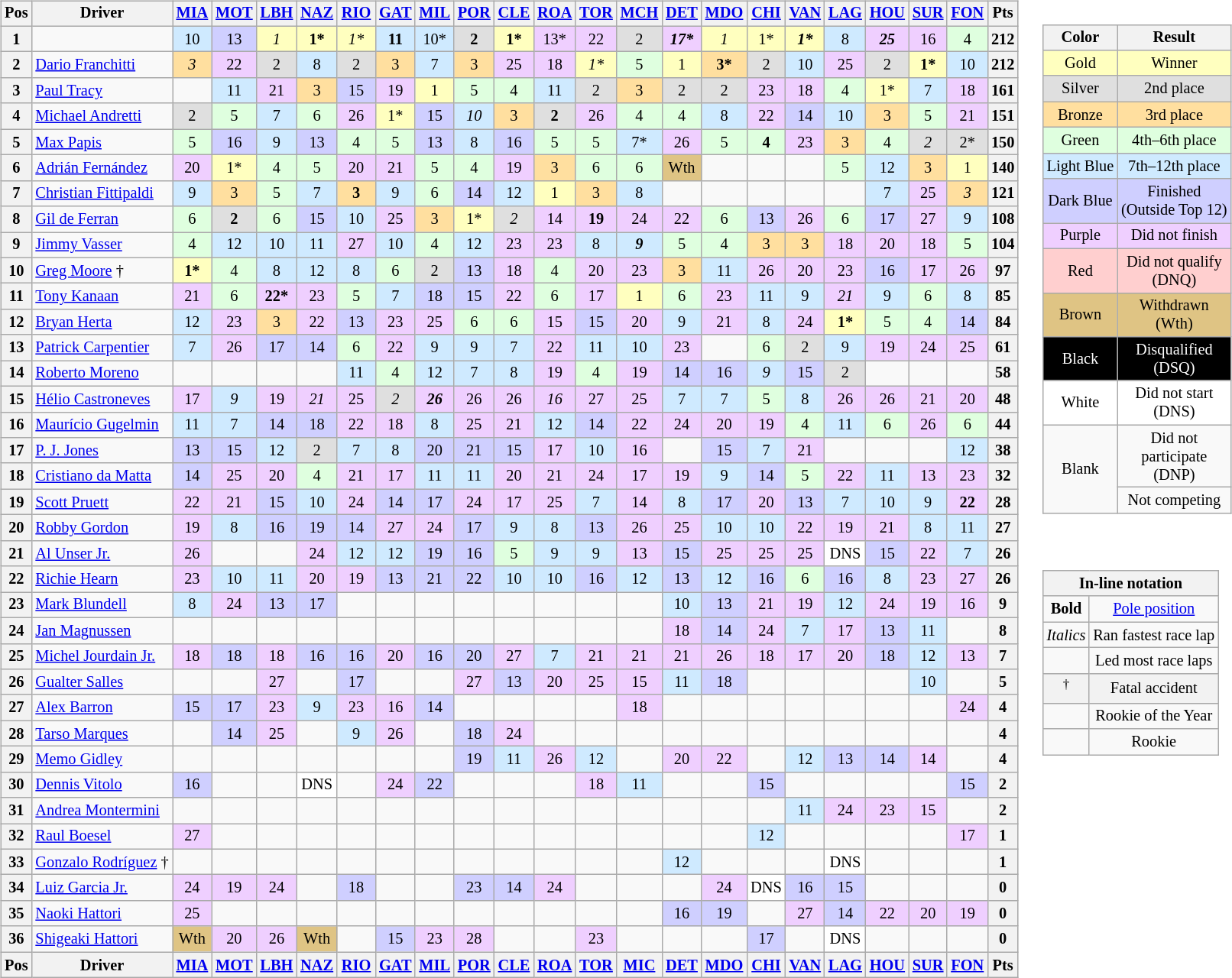<table>
<tr>
<td><br><table class="wikitable" style="font-size: 85%;; text-align:center;">
<tr valign="top">
<th valign="middle">Pos</th>
<th valign="middle">Driver</th>
<th width="27"><a href='#'>MIA</a> </th>
<th width="27"><a href='#'>MOT</a> </th>
<th width="27"><a href='#'>LBH</a> </th>
<th width="27"><a href='#'>NAZ</a> </th>
<th width="27"><a href='#'>RIO</a> </th>
<th width="27"><a href='#'>GAT</a> </th>
<th width="27"><a href='#'>MIL</a> </th>
<th width="27"><a href='#'>POR</a> </th>
<th width="27"><a href='#'>CLE</a> </th>
<th width="27"><a href='#'>ROA</a> </th>
<th width="27"><a href='#'>TOR</a> </th>
<th width="27"><a href='#'>MCH</a> </th>
<th width="27"><a href='#'>DET</a> </th>
<th width="27"><a href='#'>MDO</a> </th>
<th width="27"><a href='#'>CHI</a> </th>
<th width="27"><a href='#'>VAN</a> </th>
<th width="27"><a href='#'>LAG</a> </th>
<th width="27"><a href='#'>HOU</a> </th>
<th width="27"><a href='#'>SUR</a> </th>
<th width="27"><a href='#'>FON</a> </th>
<th valign="middle">Pts</th>
</tr>
<tr>
<th>1</th>
<td align="left"></td>
<td style="background:#CFEAFF;">10</td>
<td style="background:#CFCFFF;">13</td>
<td style="background:#ffffbf;"><em>1</em></td>
<td style="background:#ffffbf;"><strong>1*</strong></td>
<td style="background:#ffffbf;"><em>1*</em></td>
<td style="background:#CFEAFF;"><strong>11</strong></td>
<td style="background:#CFEAFF;">10*</td>
<td style="background:#DFDFDF;"><strong>2</strong></td>
<td style="background:#ffffbf;"><strong>1*</strong></td>
<td style="background:#EFCFFF;">13*</td>
<td style="background:#EFCFFF;">22</td>
<td style="background:#DFDFDF;">2</td>
<td style="background:#EFCFFF;"><strong><em>17*</em></strong></td>
<td style="background:#ffffbf;"><em>1</em></td>
<td style="background:#ffffbf;">1*</td>
<td style="background:#ffffbf;"><strong><em>1*</em></strong></td>
<td style="background:#CFEAFF;">8</td>
<td style="background:#EFCFFF;"><strong><em>25</em></strong></td>
<td style="background:#EFCFFF;">16</td>
<td style="background:#dfffdf;">4</td>
<th>212</th>
</tr>
<tr>
<th>2</th>
<td align="left"> <a href='#'>Dario Franchitti</a></td>
<td style="background:#ffdf9f;"><em>3</em></td>
<td style="background:#EFCFFF;">22</td>
<td style="background:#DFDFDF;">2</td>
<td style="background:#CFEAFF;">8</td>
<td style="background:#DFDFDF;">2</td>
<td style="background:#ffdf9f;">3</td>
<td style="background:#CFEAFF;">7</td>
<td style="background:#ffdf9f;">3</td>
<td style="background:#EFCFFF;">25</td>
<td style="background:#EFCFFF;">18</td>
<td style="background:#ffffbf;"><em>1*</em></td>
<td style="background:#dfffdf;">5</td>
<td style="background:#ffffbf;">1</td>
<td style="background:#ffdf9f;"><strong>3*</strong></td>
<td style="background:#DFDFDF;">2</td>
<td style="background:#CFEAFF;">10</td>
<td style="background:#EFCFFF;">25</td>
<td style="background:#DFDFDF;">2</td>
<td style="background:#ffffbf;"><strong>1*</strong></td>
<td style="background:#CFEAFF;">10</td>
<th>212</th>
</tr>
<tr>
<th>3</th>
<td align="left"> <a href='#'>Paul Tracy</a></td>
<td></td>
<td style="background:#CFEAFF;">11</td>
<td style="background:#EFCFFF;">21</td>
<td style="background:#ffdf9f;">3</td>
<td style="background:#CFCFFF;">15</td>
<td style="background:#EFCFFF;">19</td>
<td style="background:#ffffbf;">1</td>
<td style="background:#dfffdf;">5</td>
<td style="background:#dfffdf;">4</td>
<td style="background:#CFEAFF;">11</td>
<td style="background:#DFDFDF;">2</td>
<td style="background:#ffdf9f;">3</td>
<td style="background:#DFDFDF;">2</td>
<td style="background:#DFDFDF;">2</td>
<td style="background:#EFCFFF;">23</td>
<td style="background:#EFCFFF;">18</td>
<td style="background:#dfffdf;">4</td>
<td style="background:#ffffbf;">1*</td>
<td style="background:#CFEAFF;">7</td>
<td style="background:#EFCFFF;">18</td>
<th>161</th>
</tr>
<tr>
<th>4</th>
<td align="left"> <a href='#'>Michael Andretti</a></td>
<td style="background:#DFDFDF;">2</td>
<td style="background:#dfffdf;">5</td>
<td style="background:#CFEAFF;">7</td>
<td style="background:#DFFFDF;">6</td>
<td style="background:#EFCFFF;">26</td>
<td style="background:#ffffbf;">1*</td>
<td style="background:#CFCFFF;">15</td>
<td style="background:#CFEAFF;"><em>10</em></td>
<td style="background:#ffdf9f;">3</td>
<td style="background:#DFDFDF;"><strong>2</strong></td>
<td style="background:#EFCFFF;">26</td>
<td style="background:#dfffdf;">4</td>
<td style="background:#dfffdf;">4</td>
<td style="background:#CFEAFF;">8</td>
<td style="background:#EFCFFF;">22</td>
<td style="background:#CFCFFF;">14</td>
<td style="background:#CFEAFF;">10</td>
<td style="background:#ffdf9f;">3</td>
<td style="background:#dfffdf;">5</td>
<td style="background:#EFCFFF;">21</td>
<th>151</th>
</tr>
<tr>
<th>5</th>
<td align="left"> <a href='#'>Max Papis</a></td>
<td style="background:#dfffdf;">5</td>
<td style="background:#CFCFFF;">16</td>
<td style="background:#CFEAFF;">9</td>
<td style="background:#CFCFFF;">13</td>
<td style="background:#dfffdf;">4</td>
<td style="background:#dfffdf;">5</td>
<td style="background:#CFCFFF;">13</td>
<td style="background:#CFEAFF;">8</td>
<td style="background:#CFCFFF;">16</td>
<td style="background:#dfffdf;">5</td>
<td style="background:#dfffdf;">5</td>
<td style="background:#CFEAFF;">7*</td>
<td style="background:#EFCFFF;">26</td>
<td style="background:#dfffdf;">5</td>
<td style="background:#dfffdf;"><strong>4</strong></td>
<td style="background:#EFCFFF;">23</td>
<td style="background:#ffdf9f;">3</td>
<td style="background:#dfffdf;">4</td>
<td style="background:#DFDFDF;"><em>2</em></td>
<td style="background:#DFDFDF;">2*</td>
<th>150</th>
</tr>
<tr>
<th>6</th>
<td align="left"> <a href='#'>Adrián Fernández</a></td>
<td style="background:#EFCFFF;">20</td>
<td style="background:#ffffbf;">1*</td>
<td style="background:#dfffdf;">4</td>
<td style="background:#dfffdf;">5</td>
<td style="background:#EFCFFF;">20</td>
<td style="background:#EFCFFF;">21</td>
<td style="background:#dfffdf;">5</td>
<td style="background:#dfffdf;">4</td>
<td style="background:#EFCFFF;">19</td>
<td style="background:#ffdf9f;">3</td>
<td style="background:#DFFFDF;">6</td>
<td style="background:#DFFFDF;">6</td>
<td style="background:#DFC484;">Wth</td>
<td></td>
<td></td>
<td></td>
<td style="background:#dfffdf;">5</td>
<td style="background:#CFEAFF;">12</td>
<td style="background:#ffdf9f;">3</td>
<td style="background:#ffffbf;">1</td>
<th>140</th>
</tr>
<tr>
<th>7</th>
<td align="left"> <a href='#'>Christian Fittipaldi</a></td>
<td style="background:#CFEAFF;">9</td>
<td style="background:#ffdf9f;">3</td>
<td style="background:#dfffdf;">5</td>
<td style="background:#CFEAFF;">7</td>
<td style="background:#ffdf9f;"><strong>3</strong></td>
<td style="background:#CFEAFF;">9</td>
<td style="background:#DFFFDF;">6</td>
<td style="background:#CFCFFF;">14</td>
<td style="background:#CFEAFF;">12</td>
<td style="background:#ffffbf;">1</td>
<td style="background:#ffdf9f;">3</td>
<td style="background:#CFEAFF;">8</td>
<td></td>
<td></td>
<td></td>
<td></td>
<td></td>
<td style="background:#CFEAFF;">7</td>
<td style="background:#EFCFFF;">25</td>
<td style="background:#ffdf9f;"><em>3</em></td>
<th>121</th>
</tr>
<tr>
<th>8</th>
<td align="left"> <a href='#'>Gil de Ferran</a></td>
<td style="background:#DFFFDF;">6</td>
<td style="background:#DFDFDF;"><strong>2</strong></td>
<td style="background:#DFFFDF;">6</td>
<td style="background:#CFCFFF;">15</td>
<td style="background:#CFEAFF;">10</td>
<td style="background:#EFCFFF;">25</td>
<td style="background:#ffdf9f;">3</td>
<td style="background:#ffffbf;">1*</td>
<td style="background:#DFDFDF;"><em>2</em></td>
<td style="background:#EFCFFF;">14</td>
<td style="background:#EFCFFF;"><strong>19</strong></td>
<td style="background:#EFCFFF;">24</td>
<td style="background:#EFCFFF;">22</td>
<td style="background:#DFFFDF;">6</td>
<td style="background:#CFCFFF;">13</td>
<td style="background:#EFCFFF;">26</td>
<td style="background:#DFFFDF;">6</td>
<td style="background:#CFCFFF;">17</td>
<td style="background:#EFCFFF;">27</td>
<td style="background:#CFEAFF;">9</td>
<th>108</th>
</tr>
<tr>
<th>9</th>
<td align="left"> <a href='#'>Jimmy Vasser</a></td>
<td style="background:#dfffdf;">4</td>
<td style="background:#CFEAFF;">12</td>
<td style="background:#CFEAFF;">10</td>
<td style="background:#CFEAFF;">11</td>
<td style="background:#EFCFFF;">27</td>
<td style="background:#CFEAFF;">10</td>
<td style="background:#dfffdf;">4</td>
<td style="background:#CFEAFF;">12</td>
<td style="background:#EFCFFF;">23</td>
<td style="background:#EFCFFF;">23</td>
<td style="background:#CFEAFF;">8</td>
<td style="background:#CFEAFF;"><strong><em>9</em></strong></td>
<td style="background:#dfffdf;">5</td>
<td style="background:#dfffdf;">4</td>
<td style="background:#ffdf9f;">3</td>
<td style="background:#ffdf9f;">3</td>
<td style="background:#EFCFFF;">18</td>
<td style="background:#EFCFFF;">20</td>
<td style="background:#EFCFFF;">18</td>
<td style="background:#dfffdf;">5</td>
<th>104</th>
</tr>
<tr>
<th>10</th>
<td align="left"> <a href='#'>Greg Moore</a> †</td>
<td style="background:#ffffbf;"><strong>1*</strong></td>
<td style="background:#dfffdf;">4</td>
<td style="background:#CFEAFF;">8</td>
<td style="background:#CFEAFF;">12</td>
<td style="background:#CFEAFF;">8</td>
<td style="background:#DFFFDF;">6</td>
<td style="background:#DFDFDF;">2</td>
<td style="background:#CFCFFF;">13</td>
<td style="background:#EFCFFF;">18</td>
<td style="background:#dfffdf;">4</td>
<td style="background:#EFCFFF;">20</td>
<td style="background:#EFCFFF;">23</td>
<td style="background:#ffdf9f;">3</td>
<td style="background:#CFEAFF;">11</td>
<td style="background:#EFCFFF;">26</td>
<td style="background:#EFCFFF;">20</td>
<td style="background:#EFCFFF;">23</td>
<td style="background:#CFCFFF;">16</td>
<td style="background:#EFCFFF;">17</td>
<td style="background:#EFCFFF;">26</td>
<th>97</th>
</tr>
<tr>
<th>11</th>
<td align="left"> <a href='#'>Tony Kanaan</a></td>
<td style="background:#EFCFFF;">21</td>
<td style="background:#DFFFDF;">6</td>
<td style="background:#EFCFFF;"><strong>22*</strong></td>
<td style="background:#EFCFFF;">23</td>
<td style="background:#dfffdf;">5</td>
<td style="background:#CFEAFF;">7</td>
<td style="background:#CFCFFF;">18</td>
<td style="background:#CFCFFF;">15</td>
<td style="background:#EFCFFF;">22</td>
<td style="background:#DFFFDF;">6</td>
<td style="background:#EFCFFF;">17</td>
<td style="background:#ffffbf;">1</td>
<td style="background:#DFFFDF;">6</td>
<td style="background:#EFCFFF;">23</td>
<td style="background:#CFEAFF;">11</td>
<td style="background:#CFEAFF;">9</td>
<td style="background:#EFCFFF;"><em>21</em></td>
<td style="background:#CFEAFF;">9</td>
<td style="background:#DFFFDF;">6</td>
<td style="background:#CFEAFF;">8</td>
<th>85</th>
</tr>
<tr>
<th>12</th>
<td align="left"> <a href='#'>Bryan Herta</a></td>
<td style="background:#CFEAFF;">12</td>
<td style="background:#EFCFFF;">23</td>
<td style="background:#ffdf9f;">3</td>
<td style="background:#EFCFFF;">22</td>
<td style="background:#CFCFFF;">13</td>
<td style="background:#EFCFFF;">23</td>
<td style="background:#EFCFFF;">25</td>
<td style="background:#DFFFDF;">6</td>
<td style="background:#DFFFDF;">6</td>
<td style="background:#EFCFFF;">15</td>
<td style="background:#CFCFFF;">15</td>
<td style="background:#EFCFFF;">20</td>
<td style="background:#CFEAFF;">9</td>
<td style="background:#EFCFFF;">21</td>
<td style="background:#CFEAFF;">8</td>
<td style="background:#EFCFFF;">24</td>
<td style="background:#ffffbf;"><strong>1*</strong></td>
<td style="background:#dfffdf;">5</td>
<td style="background:#dfffdf;">4</td>
<td style="background:#CFCFFF;">14</td>
<th>84</th>
</tr>
<tr>
<th>13</th>
<td align="left"> <a href='#'>Patrick Carpentier</a></td>
<td style="background:#CFEAFF;">7</td>
<td style="background:#EFCFFF;">26</td>
<td style="background:#CFCFFF;">17</td>
<td style="background:#CFCFFF;">14</td>
<td style="background:#DFFFDF;">6</td>
<td style="background:#EFCFFF;">22</td>
<td style="background:#CFEAFF;">9</td>
<td style="background:#CFEAFF;">9</td>
<td style="background:#CFEAFF;">7</td>
<td style="background:#EFCFFF;">22</td>
<td style="background:#CFEAFF;">11</td>
<td style="background:#CFEAFF;">10</td>
<td style="background:#EFCFFF;">23</td>
<td></td>
<td style="background:#DFFFDF;">6</td>
<td style="background:#DFDFDF;">2</td>
<td style="background:#CFEAFF;">9</td>
<td style="background:#EFCFFF;">19</td>
<td style="background:#EFCFFF;">24</td>
<td style="background:#EFCFFF;">25</td>
<th>61</th>
</tr>
<tr>
<th>14</th>
<td align="left"> <a href='#'>Roberto Moreno</a></td>
<td></td>
<td></td>
<td></td>
<td></td>
<td style="background:#CFEAFF;">11</td>
<td style="background:#dfffdf;">4</td>
<td style="background:#CFEAFF;">12</td>
<td style="background:#CFEAFF;">7</td>
<td style="background:#CFEAFF;">8</td>
<td style="background:#EFCFFF;">19</td>
<td style="background:#dfffdf;">4</td>
<td style="background:#EFCFFF;">19</td>
<td style="background:#CFCFFF;">14</td>
<td style="background:#CFCFFF;">16</td>
<td style="background:#CFEAFF;"><em>9</em></td>
<td style="background:#CFCFFF;">15</td>
<td style="background:#DFDFDF;">2</td>
<td></td>
<td></td>
<td></td>
<th>58</th>
</tr>
<tr>
<th>15</th>
<td align="left"> <a href='#'>Hélio Castroneves</a></td>
<td style="background:#EFCFFF;">17</td>
<td style="background:#CFEAFF;"><em>9</em></td>
<td style="background:#EFCFFF;">19</td>
<td style="background:#EFCFFF;"><em>21</em></td>
<td style="background:#EFCFFF;">25</td>
<td style="background:#DFDFDF;"><em>2</em></td>
<td style="background:#EFCFFF;"><strong><em>26</em></strong></td>
<td style="background:#EFCFFF;">26</td>
<td style="background:#EFCFFF;">26</td>
<td style="background:#EFCFFF;"><em>16</em></td>
<td style="background:#EFCFFF;">27</td>
<td style="background:#EFCFFF;">25</td>
<td style="background:#CFEAFF;">7</td>
<td style="background:#CFEAFF;">7</td>
<td style="background:#dfffdf;">5</td>
<td style="background:#CFEAFF;">8</td>
<td style="background:#EFCFFF;">26</td>
<td style="background:#EFCFFF;">26</td>
<td style="background:#EFCFFF;">21</td>
<td style="background:#EFCFFF;">20</td>
<th>48</th>
</tr>
<tr>
<th>16</th>
<td align="left"> <a href='#'>Maurício Gugelmin</a></td>
<td style="background:#CFEAFF;">11</td>
<td style="background:#CFEAFF;">7</td>
<td style="background:#CFCFFF;">14</td>
<td style="background:#CFCFFF;">18</td>
<td style="background:#EFCFFF;">22</td>
<td style="background:#EFCFFF;">18</td>
<td style="background:#CFEAFF;">8</td>
<td style="background:#EFCFFF;">25</td>
<td style="background:#EFCFFF;">21</td>
<td style="background:#CFEAFF;">12</td>
<td style="background:#CFCFFF;">14</td>
<td style="background:#EFCFFF;">22</td>
<td style="background:#EFCFFF;">24</td>
<td style="background:#EFCFFF;">20</td>
<td style="background:#EFCFFF;">19</td>
<td style="background:#dfffdf;">4</td>
<td style="background:#CFEAFF;">11</td>
<td style="background:#DFFFDF;">6</td>
<td style="background:#EFCFFF;">26</td>
<td style="background:#DFFFDF;">6</td>
<th>44</th>
</tr>
<tr>
<th>17</th>
<td align="left"> <a href='#'>P. J. Jones</a></td>
<td style="background:#CFCFFF;">13</td>
<td style="background:#CFCFFF;">15</td>
<td style="background:#CFEAFF;">12</td>
<td style="background:#DFDFDF;">2</td>
<td style="background:#CFEAFF;">7</td>
<td style="background:#CFEAFF;">8</td>
<td style="background:#CFCFFF;">20</td>
<td style="background:#CFCFFF;">21</td>
<td style="background:#CFCFFF;">15</td>
<td style="background:#EFCFFF;">17</td>
<td style="background:#CFEAFF;">10</td>
<td style="background:#EFCFFF;">16</td>
<td></td>
<td style="background:#CFCFFF;">15</td>
<td style="background:#CFEAFF;">7</td>
<td style="background:#EFCFFF;">21</td>
<td></td>
<td></td>
<td></td>
<td style="background:#CFEAFF;">12</td>
<th>38</th>
</tr>
<tr>
<th>18</th>
<td align="left"> <a href='#'>Cristiano da Matta</a> </td>
<td style="background:#CFCFFF;">14</td>
<td style="background:#EFCFFF;">25</td>
<td style="background:#EFCFFF;">20</td>
<td style="background:#dfffdf;">4</td>
<td style="background:#EFCFFF;">21</td>
<td style="background:#EFCFFF;">17</td>
<td style="background:#CFEAFF;">11</td>
<td style="background:#CFEAFF;">11</td>
<td style="background:#EFCFFF;">20</td>
<td style="background:#EFCFFF;">21</td>
<td style="background:#EFCFFF;">24</td>
<td style="background:#EFCFFF;">17</td>
<td style="background:#EFCFFF;">19</td>
<td style="background:#CFEAFF;">9</td>
<td style="background:#CFCFFF;">14</td>
<td style="background:#dfffdf;">5</td>
<td style="background:#EFCFFF;">22</td>
<td style="background:#CFEAFF;">11</td>
<td style="background:#EFCFFF;">13</td>
<td style="background:#EFCFFF;">23</td>
<th>32</th>
</tr>
<tr>
<th>19</th>
<td align="left"> <a href='#'>Scott Pruett</a></td>
<td style="background:#EFCFFF;">22</td>
<td style="background:#EFCFFF;">21</td>
<td style="background:#CFCFFF;">15</td>
<td style="background:#CFEAFF;">10</td>
<td style="background:#EFCFFF;">24</td>
<td style="background:#CFCFFF;">14</td>
<td style="background:#CFCFFF;">17</td>
<td style="background:#EFCFFF;">24</td>
<td style="background:#EFCFFF;">17</td>
<td style="background:#EFCFFF;">25</td>
<td style="background:#CFEAFF;">7</td>
<td style="background:#EFCFFF;">14</td>
<td style="background:#CFEAFF;">8</td>
<td style="background:#CFCFFF;">17</td>
<td style="background:#EFCFFF;">20</td>
<td style="background:#CFCFFF;">13</td>
<td style="background:#CFEAFF;">7</td>
<td style="background:#CFEAFF;">10</td>
<td style="background:#CFEAFF;">9</td>
<td style="background:#EFCFFF;"><strong>22</strong></td>
<th>28</th>
</tr>
<tr>
<th>20</th>
<td align="left"> <a href='#'>Robby Gordon</a></td>
<td style="background:#EFCFFF;">19</td>
<td style="background:#CFEAFF;">8</td>
<td style="background:#CFCFFF;">16</td>
<td style="background:#CFCFFF;">19</td>
<td style="background:#CFCFFF;">14</td>
<td style="background:#EFCFFF;">27</td>
<td style="background:#EFCFFF;">24</td>
<td style="background:#CFCFFF;">17</td>
<td style="background:#CFEAFF;">9</td>
<td style="background:#CFEAFF;">8</td>
<td style="background:#CFCFFF;">13</td>
<td style="background:#EFCFFF;">26</td>
<td style="background:#EFCFFF;">25</td>
<td style="background:#CFEAFF;">10</td>
<td style="background:#CFEAFF;">10</td>
<td style="background:#EFCFFF;">22</td>
<td style="background:#EFCFFF;">19</td>
<td style="background:#EFCFFF;">21</td>
<td style="background:#CFEAFF;">8</td>
<td style="background:#CFEAFF;">11</td>
<th>27</th>
</tr>
<tr>
<th>21</th>
<td align="left"> <a href='#'>Al Unser Jr.</a></td>
<td style="background:#EFCFFF;">26</td>
<td></td>
<td></td>
<td style="background:#EFCFFF;">24</td>
<td style="background:#CFEAFF;">12</td>
<td style="background:#CFEAFF;">12</td>
<td style="background:#CFCFFF;">19</td>
<td style="background:#CFCFFF;">16</td>
<td style="background:#dfffdf;">5</td>
<td style="background:#CFEAFF;">9</td>
<td style="background:#CFEAFF;">9</td>
<td style="background:#EFCFFF;">13</td>
<td style="background:#CFCFFF;">15</td>
<td style="background:#EFCFFF;">25</td>
<td style="background:#EFCFFF;">25</td>
<td style="background:#EFCFFF;">25</td>
<td style="background:#ffffff;">DNS</td>
<td style="background:#CFCFFF;">15</td>
<td style="background:#EFCFFF;">22</td>
<td style="background:#CFEAFF;">7</td>
<th>26</th>
</tr>
<tr>
<th>22</th>
<td align="left"> <a href='#'>Richie Hearn</a></td>
<td style="background:#EFCFFF;">23</td>
<td style="background:#CFEAFF;">10</td>
<td style="background:#CFEAFF;">11</td>
<td style="background:#EFCFFF;">20</td>
<td style="background:#EFCFFF;">19</td>
<td style="background:#CFCFFF;">13</td>
<td style="background:#CFCFFF;">21</td>
<td style="background:#CFCFFF;">22</td>
<td style="background:#CFEAFF;">10</td>
<td style="background:#CFEAFF;">10</td>
<td style="background:#CFCFFF;">16</td>
<td style="background:#CFEAFF;">12</td>
<td style="background:#CFCFFF;">13</td>
<td style="background:#CFEAFF;">12</td>
<td style="background:#CFCFFF;">16</td>
<td style="background:#DFFFDF;">6</td>
<td style="background:#CFCFFF;">16</td>
<td style="background:#CFEAFF;">8</td>
<td style="background:#EFCFFF;">23</td>
<td style="background:#EFCFFF;">27</td>
<th>26</th>
</tr>
<tr>
<th>23</th>
<td align="left"> <a href='#'>Mark Blundell</a></td>
<td style="background:#CFEAFF;">8</td>
<td style="background:#EFCFFF;">24</td>
<td style="background:#CFCFFF;">13</td>
<td style="background:#CFCFFF;">17</td>
<td></td>
<td></td>
<td></td>
<td></td>
<td></td>
<td></td>
<td></td>
<td></td>
<td style="background:#CFEAFF;">10</td>
<td style="background:#CFCFFF;">13</td>
<td style="background:#EFCFFF;">21</td>
<td style="background:#EFCFFF;">19</td>
<td style="background:#CFEAFF;">12</td>
<td style="background:#EFCFFF;">24</td>
<td style="background:#EFCFFF;">19</td>
<td style="background:#EFCFFF;">16</td>
<th>9</th>
</tr>
<tr>
<th>24</th>
<td align="left"> <a href='#'>Jan Magnussen</a></td>
<td></td>
<td></td>
<td></td>
<td></td>
<td></td>
<td></td>
<td></td>
<td></td>
<td></td>
<td></td>
<td></td>
<td></td>
<td style="background:#EFCFFF;">18</td>
<td style="background:#CFCFFF;">14</td>
<td style="background:#EFCFFF;">24</td>
<td style="background:#CFEAFF;">7</td>
<td style="background:#EFCFFF;">17</td>
<td style="background:#CFCFFF;">13</td>
<td style="background:#CFEAFF;">11</td>
<td></td>
<th>8</th>
</tr>
<tr>
<th>25</th>
<td align="left"> <a href='#'>Michel Jourdain Jr.</a></td>
<td style="background:#EFCFFF;">18</td>
<td style="background:#CFCFFF;">18</td>
<td style="background:#EFCFFF;">18</td>
<td style="background:#CFCFFF;">16</td>
<td style="background:#CFCFFF;">16</td>
<td style="background:#EFCFFF;">20</td>
<td style="background:#CFCFFF;">16</td>
<td style="background:#CFCFFF;">20</td>
<td style="background:#EFCFFF;">27</td>
<td style="background:#CFEAFF;">7</td>
<td style="background:#EFCFFF;">21</td>
<td style="background:#EFCFFF;">21</td>
<td style="background:#EFCFFF;">21</td>
<td style="background:#EFCFFF;">26</td>
<td style="background:#EFCFFF;">18</td>
<td style="background:#EFCFFF;">17</td>
<td style="background:#EFCFFF;">20</td>
<td style="background:#CFCFFF;">18</td>
<td style="background:#CFEAFF;">12</td>
<td style="background:#EFCFFF;">13</td>
<th>7</th>
</tr>
<tr>
<th>26</th>
<td align="left"> <a href='#'>Gualter Salles</a></td>
<td></td>
<td></td>
<td style="background:#EFCFFF;">27</td>
<td></td>
<td style="background:#CFCFFF;">17</td>
<td></td>
<td></td>
<td style="background:#EFCFFF;">27</td>
<td style="background:#CFCFFF;">13</td>
<td style="background:#EFCFFF;">20</td>
<td style="background:#EFCFFF;">25</td>
<td style="background:#EFCFFF;">15</td>
<td style="background:#CFEAFF;">11</td>
<td style="background:#CFCFFF;">18</td>
<td></td>
<td></td>
<td></td>
<td></td>
<td style="background:#CFEAFF;">10</td>
<td></td>
<th>5</th>
</tr>
<tr>
<th>27</th>
<td align="left"> <a href='#'>Alex Barron</a></td>
<td style="background:#CFCFFF;">15</td>
<td style="background:#CFCFFF;">17</td>
<td style="background:#EFCFFF;">23</td>
<td style="background:#CFEAFF;">9</td>
<td style="background:#EFCFFF;">23</td>
<td style="background:#EFCFFF;">16</td>
<td style="background:#CFCFFF;">14</td>
<td></td>
<td></td>
<td></td>
<td></td>
<td style="background:#EFCFFF;">18</td>
<td></td>
<td></td>
<td></td>
<td></td>
<td></td>
<td></td>
<td></td>
<td style="background:#EFCFFF;">24</td>
<th>4</th>
</tr>
<tr>
<th>28</th>
<td align="left"> <a href='#'>Tarso Marques</a> </td>
<td></td>
<td style="background:#CFCFFF;">14</td>
<td style="background:#EFCFFF;">25</td>
<td></td>
<td style="background:#CFEAFF;">9</td>
<td style="background:#EFCFFF;">26</td>
<td></td>
<td style="background:#CFCFFF;">18</td>
<td style="background:#EFCFFF;">24</td>
<td></td>
<td></td>
<td></td>
<td></td>
<td></td>
<td></td>
<td></td>
<td></td>
<td></td>
<td></td>
<td></td>
<th>4</th>
</tr>
<tr>
<th>29</th>
<td align="left"> <a href='#'>Memo Gidley</a> </td>
<td></td>
<td></td>
<td></td>
<td></td>
<td></td>
<td></td>
<td></td>
<td style="background:#CFCFFF;">19</td>
<td style="background:#CFEAFF;">11</td>
<td style="background:#EFCFFF;">26</td>
<td style="background:#CFEAFF;">12</td>
<td></td>
<td style="background:#EFCFFF;">20</td>
<td style="background:#EFCFFF;">22</td>
<td></td>
<td style="background:#CFEAFF;">12</td>
<td style="background:#CFCFFF;">13</td>
<td style="background:#CFCFFF;">14</td>
<td style="background:#EFCFFF;">14</td>
<td></td>
<th>4</th>
</tr>
<tr>
<th>30</th>
<td align="left"> <a href='#'>Dennis Vitolo</a></td>
<td style="background:#CFCFFF;">16</td>
<td></td>
<td></td>
<td style="background:#ffffff;">DNS</td>
<td></td>
<td style="background:#EFCFFF;">24</td>
<td style="background:#CFCFFF;">22</td>
<td></td>
<td></td>
<td></td>
<td style="background:#EFCFFF;">18</td>
<td style="background:#CFEAFF;">11</td>
<td></td>
<td></td>
<td style="background:#CFCFFF;">15</td>
<td></td>
<td></td>
<td></td>
<td></td>
<td style="background:#CFCFFF;">15</td>
<th>2</th>
</tr>
<tr>
<th>31</th>
<td align="left"> <a href='#'>Andrea Montermini</a></td>
<td></td>
<td></td>
<td></td>
<td></td>
<td></td>
<td></td>
<td></td>
<td></td>
<td></td>
<td></td>
<td></td>
<td></td>
<td></td>
<td></td>
<td></td>
<td style="background:#CFEAFF;">11</td>
<td style="background:#EFCFFF;">24</td>
<td style="background:#EFCFFF;">23</td>
<td style="background:#EFCFFF;">15</td>
<td></td>
<th>2</th>
</tr>
<tr>
<th>32</th>
<td align="left"> <a href='#'>Raul Boesel</a></td>
<td style="background:#EFCFFF;">27</td>
<td></td>
<td></td>
<td></td>
<td></td>
<td></td>
<td></td>
<td></td>
<td></td>
<td></td>
<td></td>
<td></td>
<td></td>
<td></td>
<td style="background:#CFEAFF;">12</td>
<td></td>
<td></td>
<td></td>
<td></td>
<td style="background:#EFCFFF;">17</td>
<th>1</th>
</tr>
<tr>
<th>33</th>
<td align="left"> <a href='#'>Gonzalo Rodríguez</a> † </td>
<td></td>
<td></td>
<td></td>
<td></td>
<td></td>
<td></td>
<td></td>
<td></td>
<td></td>
<td></td>
<td></td>
<td></td>
<td style="background:#CFEAFF;">12</td>
<td></td>
<td></td>
<td></td>
<td style="background:#ffffff;">DNS</td>
<td></td>
<td></td>
<td></td>
<th>1</th>
</tr>
<tr>
<th>34</th>
<td align="left"> <a href='#'>Luiz Garcia Jr.</a> </td>
<td style="background:#EFCFFF;">24</td>
<td style="background:#EFCFFF;">19</td>
<td style="background:#EFCFFF;">24</td>
<td></td>
<td style="background:#CFCFFF;">18</td>
<td></td>
<td></td>
<td style="background:#CFCFFF;">23</td>
<td style="background:#CFCFFF;">14</td>
<td style="background:#EFCFFF;">24</td>
<td></td>
<td></td>
<td></td>
<td style="background:#EFCFFF;">24</td>
<td style="background:#ffffff;">DNS</td>
<td style="background:#CFCFFF;">16</td>
<td style="background:#CFCFFF;">15</td>
<td></td>
<td></td>
<td></td>
<th>0</th>
</tr>
<tr>
<th>35</th>
<td align="left"> <a href='#'>Naoki Hattori</a> </td>
<td style="background:#EFCFFF;">25</td>
<td></td>
<td></td>
<td></td>
<td></td>
<td></td>
<td></td>
<td></td>
<td></td>
<td></td>
<td></td>
<td></td>
<td style="background:#CFCFFF;">16</td>
<td style="background:#CFCFFF;">19</td>
<td></td>
<td style="background:#EFCFFF;">27</td>
<td style="background:#CFCFFF;">14</td>
<td style="background:#EFCFFF;">22</td>
<td style="background:#EFCFFF;">20</td>
<td style="background:#EFCFFF;">19</td>
<th>0</th>
</tr>
<tr>
<th>36</th>
<td align="left"> <a href='#'>Shigeaki Hattori</a> </td>
<td style="background:#DFC484;">Wth</td>
<td style="background:#EFCFFF;">20</td>
<td style="background:#EFCFFF;">26</td>
<td style="background:#DFC484;">Wth</td>
<td></td>
<td style="background:#CFCFFF;">15</td>
<td style="background:#EFCFFF;">23</td>
<td style="background:#EFCFFF;">28</td>
<td></td>
<td></td>
<td style="background:#EFCFFF;">23</td>
<td></td>
<td></td>
<td></td>
<td style="background:#CFCFFF;">17</td>
<td></td>
<td style="background:#ffffff;">DNS</td>
<td></td>
<td></td>
<td></td>
<th>0</th>
</tr>
<tr style="background: #f9f9f9;" valign="top">
<th valign="middle">Pos</th>
<th valign="middle">Driver</th>
<th width="27"><a href='#'>MIA</a> </th>
<th width="27"><a href='#'>MOT</a> </th>
<th width="27"><a href='#'>LBH</a> </th>
<th width="27"><a href='#'>NAZ</a> </th>
<th width="27"><a href='#'>RIO</a> </th>
<th width="27"><a href='#'>GAT</a> </th>
<th width="27"><a href='#'>MIL</a> </th>
<th width="27"><a href='#'>POR</a> </th>
<th width="27"><a href='#'>CLE</a> </th>
<th width="27"><a href='#'>ROA</a> </th>
<th width="27"><a href='#'>TOR</a> </th>
<th width="27"><a href='#'>MIC</a> </th>
<th width="27"><a href='#'>DET</a> </th>
<th width="27"><a href='#'>MDO</a> </th>
<th width="27"><a href='#'>CHI</a> </th>
<th width="27"><a href='#'>VAN</a> </th>
<th width="27"><a href='#'>LAG</a> </th>
<th width="27"><a href='#'>HOU</a> </th>
<th width="27"><a href='#'>SUR</a> </th>
<th width="27"><a href='#'>FON</a> </th>
<th valign="middle">Pts</th>
</tr>
</table>
</td>
<td valign="top"><br><table>
<tr>
<td><br><table style="margin-right:0; font-size:85%; text-align:center;" class="wikitable">
<tr>
<th>Color</th>
<th>Result</th>
</tr>
<tr style="background:#FFFFBF;">
<td>Gold</td>
<td>Winner</td>
</tr>
<tr style="background:#DFDFDF;">
<td>Silver</td>
<td>2nd place</td>
</tr>
<tr style="background:#FFDF9F;">
<td>Bronze</td>
<td>3rd place</td>
</tr>
<tr style="background:#DFFFDF;">
<td>Green</td>
<td>4th–6th place</td>
</tr>
<tr style="background:#CFEAFF;">
<td>Light Blue</td>
<td>7th–12th place</td>
</tr>
<tr style="background:#CFCFFF;">
<td>Dark Blue</td>
<td>Finished<br>(Outside Top 12)</td>
</tr>
<tr style="background:#EFCFFF;">
<td>Purple</td>
<td>Did not finish</td>
</tr>
<tr style="background:#FFCFCF;">
<td>Red</td>
<td>Did not qualify<br>(DNQ)</td>
</tr>
<tr style="background:#DFC484;">
<td>Brown</td>
<td>Withdrawn<br>(Wth)</td>
</tr>
<tr style="background:#000000; color:white">
<td>Black</td>
<td>Disqualified<br>(DSQ)</td>
</tr>
<tr style="background:#FFFFFF;">
<td>White</td>
<td>Did not start<br>(DNS)</td>
</tr>
<tr>
<td rowspan="2">Blank</td>
<td>Did not<br>participate<br>(DNP)</td>
</tr>
<tr>
<td>Not competing</td>
</tr>
</table>
</td>
</tr>
<tr>
<td><br><table style="margin-right:0; font-size:85%; text-align:center;" class="wikitable">
<tr>
<th align=center colspan=2><strong>In-line notation</strong></th>
</tr>
<tr>
<td align=center><strong>Bold</strong></td>
<td align=center><a href='#'>Pole position</a></td>
</tr>
<tr>
<td align=center><em>Italics</em></td>
<td align=center>Ran fastest race lap</td>
</tr>
<tr>
<td align=center></td>
<td align=center>Led most race laps</td>
</tr>
<tr>
<td style="background:#F2F2F2;" align=center><sup>†</sup></td>
<td style="background:#F2F2F2;" align=center>Fatal accident</td>
</tr>
<tr>
<td align=center></td>
<td align=center>Rookie of the Year</td>
</tr>
<tr>
<td align=center></td>
<td align=center>Rookie</td>
</tr>
</table>
</td>
</tr>
</table>
</td>
</tr>
</table>
